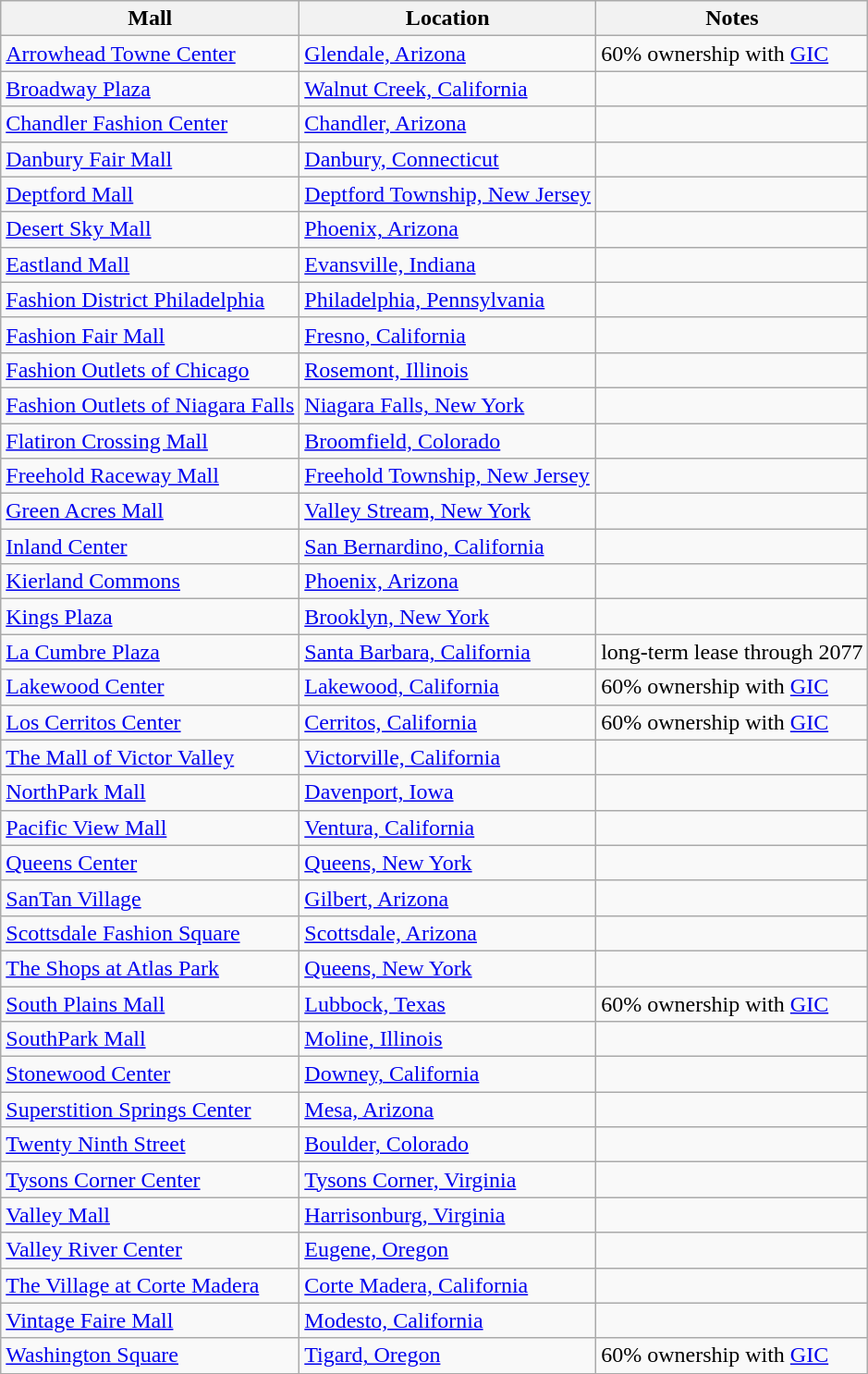<table class="wikitable sortable">
<tr>
<th>Mall</th>
<th>Location</th>
<th>Notes</th>
</tr>
<tr>
<td><a href='#'>Arrowhead Towne Center</a></td>
<td><a href='#'>Glendale, Arizona</a></td>
<td>60% ownership with <a href='#'>GIC</a></td>
</tr>
<tr>
<td><a href='#'>Broadway Plaza</a></td>
<td><a href='#'>Walnut Creek, California</a></td>
<td></td>
</tr>
<tr>
<td><a href='#'>Chandler Fashion Center</a></td>
<td><a href='#'>Chandler, Arizona</a></td>
<td></td>
</tr>
<tr>
<td><a href='#'>Danbury Fair Mall</a></td>
<td><a href='#'>Danbury, Connecticut</a></td>
<td></td>
</tr>
<tr>
<td><a href='#'>Deptford Mall</a></td>
<td><a href='#'>Deptford Township, New Jersey</a></td>
<td></td>
</tr>
<tr>
<td><a href='#'>Desert Sky Mall</a></td>
<td><a href='#'>Phoenix, Arizona</a></td>
<td></td>
</tr>
<tr>
<td><a href='#'>Eastland Mall</a></td>
<td><a href='#'>Evansville, Indiana</a></td>
<td></td>
</tr>
<tr>
<td><a href='#'>Fashion District Philadelphia</a></td>
<td><a href='#'>Philadelphia, Pennsylvania</a></td>
<td></td>
</tr>
<tr>
<td><a href='#'>Fashion Fair Mall</a></td>
<td><a href='#'>Fresno, California</a></td>
<td></td>
</tr>
<tr>
<td><a href='#'>Fashion Outlets of Chicago</a></td>
<td><a href='#'>Rosemont, Illinois</a></td>
<td></td>
</tr>
<tr>
<td><a href='#'>Fashion Outlets of Niagara Falls</a></td>
<td><a href='#'>Niagara Falls, New York</a></td>
<td></td>
</tr>
<tr>
<td><a href='#'>Flatiron Crossing Mall</a></td>
<td><a href='#'>Broomfield, Colorado</a></td>
<td></td>
</tr>
<tr>
<td><a href='#'>Freehold Raceway Mall</a></td>
<td><a href='#'>Freehold Township, New Jersey</a></td>
<td></td>
</tr>
<tr>
<td><a href='#'>Green Acres Mall</a></td>
<td><a href='#'>Valley Stream, New York</a></td>
<td></td>
</tr>
<tr>
<td><a href='#'>Inland Center</a></td>
<td><a href='#'>San Bernardino, California</a></td>
<td></td>
</tr>
<tr>
<td><a href='#'>Kierland Commons</a></td>
<td><a href='#'>Phoenix, Arizona</a></td>
<td></td>
</tr>
<tr>
<td><a href='#'>Kings Plaza</a></td>
<td><a href='#'>Brooklyn, New York</a></td>
<td></td>
</tr>
<tr>
<td><a href='#'>La Cumbre Plaza</a></td>
<td><a href='#'>Santa Barbara, California</a></td>
<td>long-term lease through 2077</td>
</tr>
<tr>
<td><a href='#'>Lakewood Center</a></td>
<td><a href='#'>Lakewood, California</a></td>
<td>60% ownership with <a href='#'>GIC</a></td>
</tr>
<tr>
<td><a href='#'>Los Cerritos Center</a></td>
<td><a href='#'>Cerritos, California</a></td>
<td>60% ownership with <a href='#'>GIC</a></td>
</tr>
<tr>
<td><a href='#'>The Mall of Victor Valley</a></td>
<td><a href='#'>Victorville, California</a></td>
<td></td>
</tr>
<tr>
<td><a href='#'>NorthPark Mall</a></td>
<td><a href='#'>Davenport, Iowa</a></td>
<td></td>
</tr>
<tr>
<td><a href='#'>Pacific View Mall</a></td>
<td><a href='#'>Ventura, California</a></td>
<td></td>
</tr>
<tr>
<td><a href='#'>Queens Center</a></td>
<td><a href='#'>Queens, New York</a></td>
<td></td>
</tr>
<tr>
<td><a href='#'>SanTan Village</a></td>
<td><a href='#'>Gilbert, Arizona</a></td>
<td></td>
</tr>
<tr>
<td><a href='#'>Scottsdale Fashion Square</a></td>
<td><a href='#'>Scottsdale, Arizona</a></td>
<td></td>
</tr>
<tr>
<td><a href='#'>The Shops at Atlas Park</a></td>
<td><a href='#'>Queens, New York</a></td>
<td></td>
</tr>
<tr>
<td><a href='#'>South Plains Mall</a></td>
<td><a href='#'>Lubbock, Texas</a></td>
<td>60% ownership with <a href='#'>GIC</a></td>
</tr>
<tr>
<td><a href='#'>SouthPark Mall</a></td>
<td><a href='#'>Moline, Illinois</a></td>
<td></td>
</tr>
<tr>
<td><a href='#'>Stonewood Center</a></td>
<td><a href='#'>Downey, California</a></td>
<td></td>
</tr>
<tr>
<td><a href='#'>Superstition Springs Center</a></td>
<td><a href='#'>Mesa, Arizona</a></td>
<td></td>
</tr>
<tr>
<td><a href='#'>Twenty Ninth Street</a></td>
<td><a href='#'>Boulder, Colorado</a></td>
<td></td>
</tr>
<tr>
<td><a href='#'>Tysons Corner Center</a></td>
<td><a href='#'>Tysons Corner, Virginia</a></td>
<td></td>
</tr>
<tr>
<td><a href='#'>Valley Mall</a></td>
<td><a href='#'>Harrisonburg, Virginia</a></td>
<td></td>
</tr>
<tr>
<td><a href='#'>Valley River Center</a></td>
<td><a href='#'>Eugene, Oregon</a></td>
<td></td>
</tr>
<tr>
<td><a href='#'>The Village at Corte Madera</a></td>
<td><a href='#'>Corte Madera, California</a></td>
<td></td>
</tr>
<tr>
<td><a href='#'>Vintage Faire Mall</a></td>
<td><a href='#'>Modesto, California</a></td>
<td></td>
</tr>
<tr>
<td><a href='#'>Washington Square</a></td>
<td><a href='#'>Tigard, Oregon</a></td>
<td>60% ownership with <a href='#'>GIC</a></td>
</tr>
</table>
